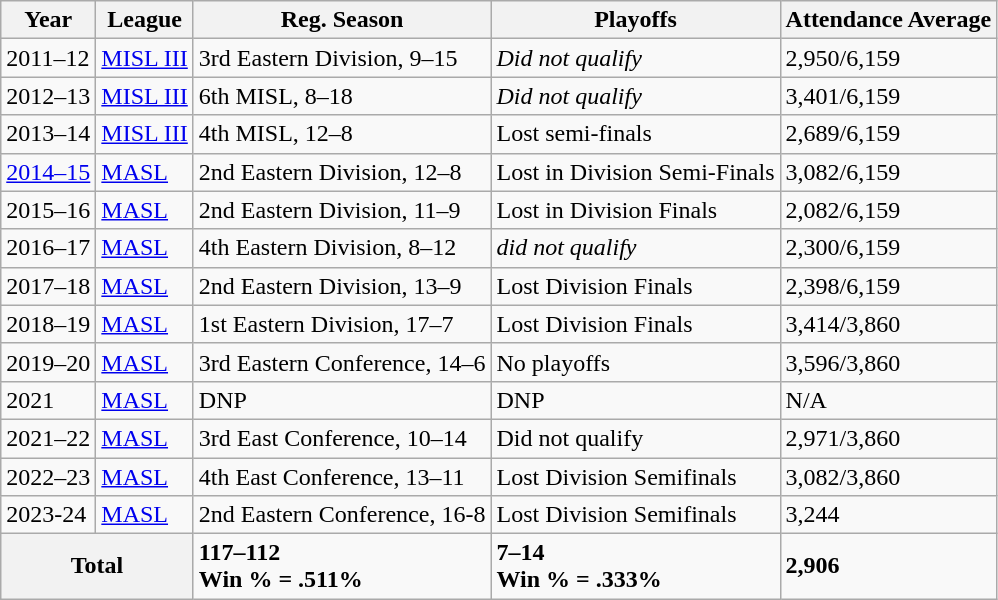<table class="wikitable">
<tr>
<th>Year</th>
<th>League</th>
<th>Reg. Season</th>
<th>Playoffs</th>
<th>Attendance Average</th>
</tr>
<tr>
<td>2011–12</td>
<td><a href='#'>MISL III</a></td>
<td>3rd Eastern Division, 9–15</td>
<td><em>Did not qualify</em></td>
<td>2,950/6,159</td>
</tr>
<tr>
<td>2012–13</td>
<td><a href='#'>MISL III</a></td>
<td>6th MISL, 8–18</td>
<td><em>Did not qualify</em></td>
<td>3,401/6,159</td>
</tr>
<tr>
<td>2013–14</td>
<td><a href='#'>MISL III</a></td>
<td>4th MISL, 12–8</td>
<td>Lost semi-finals</td>
<td>2,689/6,159</td>
</tr>
<tr>
<td><a href='#'>2014–15</a></td>
<td><a href='#'>MASL</a></td>
<td>2nd Eastern Division, 12–8</td>
<td>Lost in Division Semi-Finals</td>
<td>3,082/6,159</td>
</tr>
<tr>
<td>2015–16</td>
<td><a href='#'>MASL</a></td>
<td>2nd Eastern Division, 11–9</td>
<td>Lost in Division Finals</td>
<td>2,082/6,159</td>
</tr>
<tr>
<td>2016–17</td>
<td><a href='#'>MASL</a></td>
<td>4th Eastern Division, 8–12</td>
<td><em>did not qualify</em></td>
<td>2,300/6,159</td>
</tr>
<tr>
<td>2017–18</td>
<td><a href='#'>MASL</a></td>
<td>2nd Eastern Division, 13–9</td>
<td>Lost Division Finals</td>
<td>2,398/6,159</td>
</tr>
<tr>
<td>2018–19</td>
<td><a href='#'>MASL</a></td>
<td>1st Eastern Division, 17–7</td>
<td>Lost Division Finals</td>
<td>3,414/3,860</td>
</tr>
<tr>
<td>2019–20</td>
<td><a href='#'>MASL</a></td>
<td>3rd Eastern Conference, 14–6</td>
<td>No playoffs</td>
<td>3,596/3,860</td>
</tr>
<tr>
<td>2021</td>
<td><a href='#'>MASL</a></td>
<td>DNP</td>
<td>DNP</td>
<td>N/A</td>
</tr>
<tr>
<td>2021–22</td>
<td><a href='#'>MASL</a></td>
<td>3rd East Conference, 10–14</td>
<td>Did not qualify</td>
<td>2,971/3,860</td>
</tr>
<tr>
<td>2022–23</td>
<td><a href='#'>MASL</a></td>
<td>4th East Conference, 13–11</td>
<td>Lost Division Semifinals</td>
<td>3,082/3,860</td>
</tr>
<tr>
<td>2023-24</td>
<td><a href='#'>MASL</a></td>
<td>2nd Eastern Conference, 16-8</td>
<td>Lost Division Semifinals</td>
<td>3,244</td>
</tr>
<tr>
<th style="text-align:center;" colspan="2">Total</th>
<td><strong>117–112</strong><br><strong>Win % = .511%</strong></td>
<td><strong>7–14</strong> <br> <strong>Win % = .333%</strong></td>
<td><strong>2,906</strong></td>
</tr>
</table>
